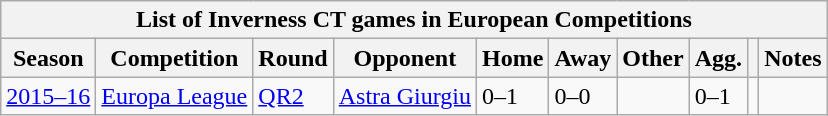<table class="wikitable">
<tr>
<th colspan="10">List of Inverness CT games in European Competitions</th>
</tr>
<tr>
<th>Season</th>
<th>Competition</th>
<th>Round</th>
<th>Opponent</th>
<th>Home</th>
<th>Away</th>
<th>Other</th>
<th>Agg.</th>
<th></th>
<th>Notes</th>
</tr>
<tr>
<td><a href='#'>2015–16</a></td>
<td><a href='#'>Europa League</a></td>
<td><a href='#'>QR2</a></td>
<td> <a href='#'>Astra Giurgiu</a></td>
<td>0–1</td>
<td>0–0</td>
<td></td>
<td>0–1</td>
<td></td>
<td></td>
</tr>
</table>
